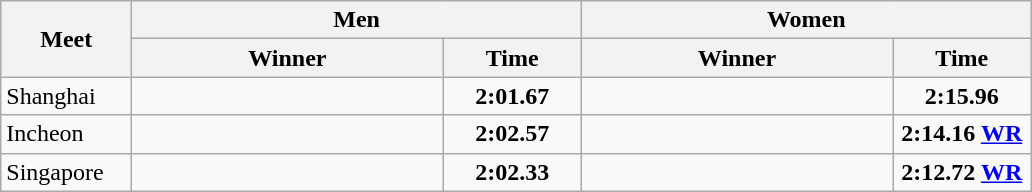<table class="wikitable">
<tr>
<th width=80 rowspan=2>Meet</th>
<th colspan=2>Men</th>
<th colspan=2>Women</th>
</tr>
<tr>
<th width=200>Winner</th>
<th width=85>Time</th>
<th width=200>Winner</th>
<th width=85>Time</th>
</tr>
<tr>
<td>Shanghai</td>
<td></td>
<td align=center><strong>2:01.67</strong></td>
<td></td>
<td align=center><strong>2:15.96</strong></td>
</tr>
<tr>
<td>Incheon</td>
<td></td>
<td align=center><strong>2:02.57</strong></td>
<td></td>
<td align=center><strong>2:14.16 <a href='#'>WR</a></strong></td>
</tr>
<tr>
<td>Singapore</td>
<td></td>
<td align=center><strong>2:02.33</strong></td>
<td></td>
<td align=center><strong>2:12.72 <a href='#'>WR</a></strong></td>
</tr>
</table>
